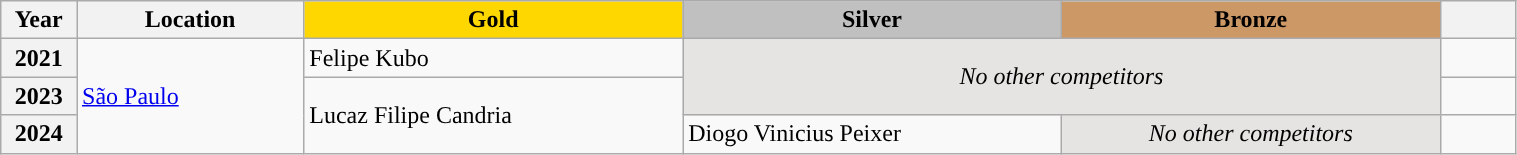<table class="wikitable unsortable" style="text-align:left; width:80%;">
<tr>
<th scope="col" style="text-align:center; width:5%;">Year</th>
<th scope="col" style="text-align:center; width:15%;">Location</th>
<td scope="col" style="text-align:center; width:25%; background:gold"><strong>Gold</strong></td>
<td scope="col" style="text-align:center; width:25%; background:silver"><strong>Silver</strong></td>
<td scope="col" style="text-align:center; width:25%; background:#c96"><strong>Bronze</strong></td>
<th scope="col" style="text-align:center; width:5%;"></th>
</tr>
<tr>
<th scope="row">2021</th>
<td rowspan="3"><a href='#'>São Paulo</a></td>
<td>Felipe Kubo</td>
<td colspan="2" rowspan="2" align="center" bgcolor="e5e4e2"><em>No other competitors</em></td>
<td></td>
</tr>
<tr>
<th scope="row">2023</th>
<td rowspan="2">Lucaz Filipe Candria</td>
<td></td>
</tr>
<tr>
<th scope="row">2024</th>
<td>Diogo Vinicius Peixer</td>
<td align="center" bgcolor="e5e4e2"><em>No other competitors</em></td>
<td></td>
</tr>
</table>
